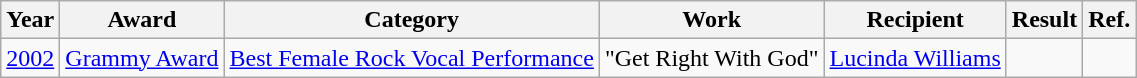<table class="wikitable">
<tr>
<th>Year</th>
<th>Award</th>
<th>Category</th>
<th>Work</th>
<th>Recipient</th>
<th>Result</th>
<th>Ref.</th>
</tr>
<tr>
<td align="left" rowspan="2"><a href='#'>2002</a></td>
<td align="left" rowspan="2"><a href='#'>Grammy Award</a></td>
<td><a href='#'>Best Female Rock Vocal Performance</a></td>
<td align="left" rowspan="2">"Get Right With God"</td>
<td><a href='#'>Lucinda Williams</a></td>
<td></td>
<td align="center"></td>
</tr>
</table>
